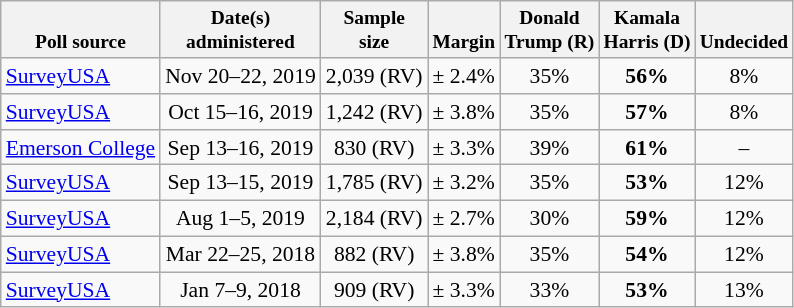<table class="wikitable" style="font-size:90%;text-align:center;">
<tr valign=bottom style="font-size:90%;">
<th>Poll source</th>
<th>Date(s)<br>administered</th>
<th>Sample<br>size</th>
<th>Margin<br></th>
<th>Donald<br>Trump (R)</th>
<th>Kamala<br>Harris (D)</th>
<th>Undecided</th>
</tr>
<tr>
<td style="text-align:left;"><a href='#'>SurveyUSA</a></td>
<td>Nov 20–22, 2019</td>
<td>2,039 (RV)</td>
<td>± 2.4%</td>
<td>35%</td>
<td><strong>56%</strong></td>
<td>8%</td>
</tr>
<tr>
<td style="text-align:left;"><a href='#'>SurveyUSA</a></td>
<td>Oct 15–16, 2019</td>
<td>1,242 (RV)</td>
<td>± 3.8%</td>
<td>35%</td>
<td><strong>57%</strong></td>
<td>8%</td>
</tr>
<tr>
<td style="text-align:left;"><a href='#'>Emerson College</a></td>
<td>Sep 13–16, 2019</td>
<td>830 (RV)</td>
<td>± 3.3%</td>
<td>39%</td>
<td><strong>61%</strong></td>
<td>–</td>
</tr>
<tr>
<td style="text-align:left;"><a href='#'>SurveyUSA</a></td>
<td>Sep 13–15, 2019</td>
<td>1,785 (RV)</td>
<td>± 3.2%</td>
<td>35%</td>
<td><strong>53%</strong></td>
<td>12%</td>
</tr>
<tr>
<td style="text-align:left;"><a href='#'>SurveyUSA</a></td>
<td>Aug 1–5, 2019</td>
<td>2,184 (RV)</td>
<td>± 2.7%</td>
<td>30%</td>
<td><strong>59%</strong></td>
<td>12%</td>
</tr>
<tr>
<td style="text-align:left;"><a href='#'>SurveyUSA</a></td>
<td>Mar 22–25, 2018</td>
<td>882 (RV)</td>
<td>± 3.8%</td>
<td>35%</td>
<td><strong>54%</strong></td>
<td>12%</td>
</tr>
<tr>
<td style="text-align:left;"><a href='#'>SurveyUSA</a></td>
<td>Jan 7–9, 2018</td>
<td>909 (RV)</td>
<td>± 3.3%</td>
<td>33%</td>
<td><strong>53%</strong></td>
<td>13%</td>
</tr>
</table>
